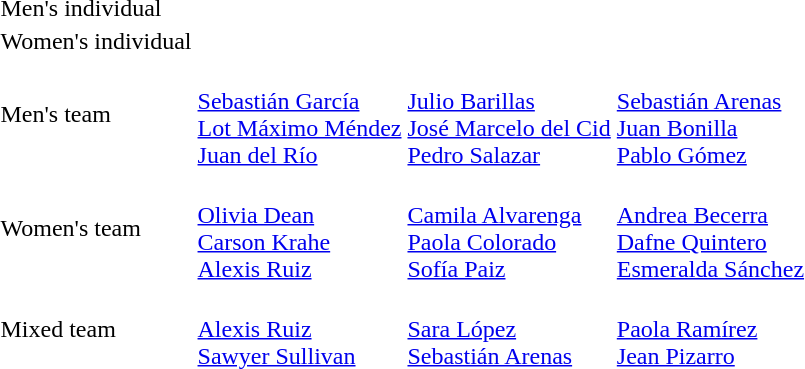<table>
<tr>
<td>Men's individual</td>
<td></td>
<td></td>
<td></td>
</tr>
<tr>
<td>Women's individual</td>
<td></td>
<td></td>
<td></td>
</tr>
<tr>
<td>Men's team</td>
<td><br><a href='#'>Sebastián García</a><br><a href='#'>Lot Máximo Méndez</a><br><a href='#'>Juan del Río</a></td>
<td><br><a href='#'>Julio Barillas</a><br><a href='#'>José Marcelo del Cid</a><br><a href='#'>Pedro Salazar</a></td>
<td><br><a href='#'>Sebastián Arenas</a><br><a href='#'>Juan Bonilla</a><br><a href='#'>Pablo Gómez</a></td>
</tr>
<tr>
<td>Women's team</td>
<td><br><a href='#'>Olivia Dean</a><br><a href='#'>Carson Krahe</a><br><a href='#'>Alexis Ruiz</a></td>
<td><br><a href='#'>Camila Alvarenga</a><br><a href='#'>Paola Colorado</a><br><a href='#'>Sofía Paiz</a></td>
<td><br><a href='#'>Andrea Becerra</a><br><a href='#'>Dafne Quintero</a><br><a href='#'>Esmeralda Sánchez</a></td>
</tr>
<tr>
<td>Mixed team</td>
<td><br><a href='#'>Alexis Ruiz</a><br><a href='#'>Sawyer Sullivan</a></td>
<td><br><a href='#'>Sara López</a><br><a href='#'>Sebastián Arenas</a></td>
<td><br><a href='#'>Paola Ramírez</a><br><a href='#'>Jean Pizarro</a></td>
</tr>
</table>
